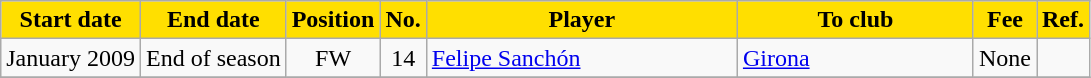<table class="wikitable sortable">
<tr>
<th style="background:#FFDF00; color:black;"><strong>Start date</strong></th>
<th style="background:#FFDF00; color:black;"><strong>End date</strong></th>
<th style="background:#FFDF00; color:black;"><strong>Position</strong></th>
<th style="background:#FFDF00; color:black;"><strong>No.</strong></th>
<th style="background:#FFDF00; color:black;"; width=200><strong>Player</strong></th>
<th style="background:#FFDF00; color:black;"; width=150><strong>To club</strong></th>
<th style="background:#FFDF00; color:black;"><strong>Fee</strong></th>
<th style="background:#FFDF00; color:black;"><strong>Ref.</strong></th>
</tr>
<tr>
<td>January 2009</td>
<td>End of season</td>
<td style="text-align:center;">FW</td>
<td style="text-align:center;">14</td>
<td style="text-align:left;"> <a href='#'>Felipe Sanchón</a></td>
<td style="text-align:left;"> <a href='#'>Girona</a></td>
<td>None</td>
<td></td>
</tr>
<tr>
</tr>
</table>
